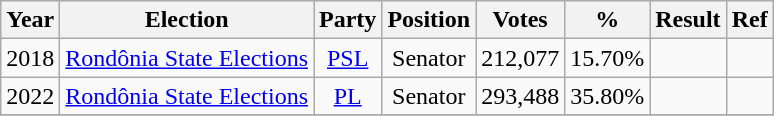<table class="wikitable" style="text-align:center">
<tr>
<th>Year</th>
<th>Election</th>
<th>Party</th>
<th>Position</th>
<th>Votes</th>
<th>%</th>
<th>Result</th>
<th>Ref</th>
</tr>
<tr>
<td>2018</td>
<td><a href='#'>Rondônia State Elections</a></td>
<td><a href='#'>PSL</a></td>
<td>Senator</td>
<td>212,077</td>
<td>15.70%</td>
<td></td>
<td></td>
</tr>
<tr>
<td>2022</td>
<td><a href='#'>Rondônia State Elections</a></td>
<td><a href='#'>PL</a></td>
<td>Senator</td>
<td>293,488</td>
<td>35.80%</td>
<td></td>
<td></td>
</tr>
<tr>
</tr>
</table>
